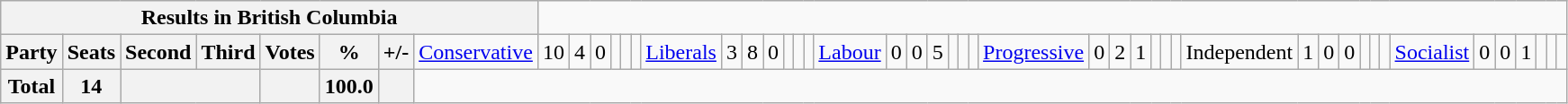<table class="wikitable">
<tr>
<th colspan=9>Results in British Columbia</th>
</tr>
<tr>
<th colspan=2>Party</th>
<th>Seats</th>
<th>Second</th>
<th>Third</th>
<th>Votes</th>
<th>%</th>
<th>+/-<br></th>
<td><a href='#'>Conservative</a></td>
<td align="right">10</td>
<td align="right">4</td>
<td align="right">0</td>
<td align="right"></td>
<td align="right"></td>
<td align="right"><br></td>
<td><a href='#'>Liberals</a></td>
<td align="right">3</td>
<td align="right">8</td>
<td align="right">0</td>
<td align="right"></td>
<td align="right"></td>
<td align="right"><br></td>
<td><a href='#'>Labour</a></td>
<td align="right">0</td>
<td align="right">0</td>
<td align="right">5</td>
<td align="right"></td>
<td align="right"></td>
<td align="right"><br></td>
<td><a href='#'>Progressive</a></td>
<td align="right">0</td>
<td align="right">2</td>
<td align="right">1</td>
<td align="right"></td>
<td align="right"></td>
<td align="right"><br></td>
<td>Independent</td>
<td align="right">1</td>
<td align="right">0</td>
<td align="right">0</td>
<td align="right"></td>
<td align="right"></td>
<td align="right"><br></td>
<td><a href='#'>Socialist</a></td>
<td align="right">0</td>
<td align="right">0</td>
<td align="right">1</td>
<td align="right"></td>
<td align="right"></td>
<td align="right"></td>
</tr>
<tr>
<th colspan="2">Total</th>
<th>14</th>
<th colspan="2"></th>
<th></th>
<th>100.0</th>
<th></th>
</tr>
</table>
